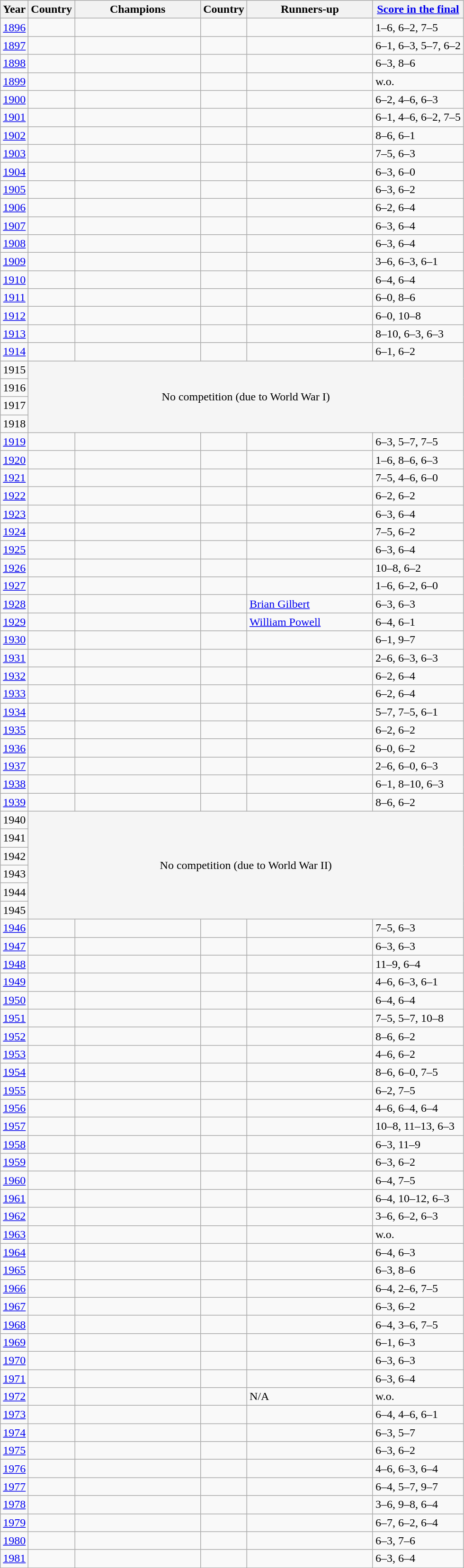<table class="wikitable">
<tr>
<th>Year</th>
<th>Country</th>
<th style="width:170px;">Champions</th>
<th>Country</th>
<th style="width:170px;">Runners-up</th>
<th class="unsortable"><a href='#'>Score in the final</a></th>
</tr>
<tr>
<td align=center><a href='#'>1896</a></td>
<td></td>
<td></td>
<td></td>
<td></td>
<td>1–6, 6–2, 7–5</td>
</tr>
<tr>
<td align=center><a href='#'>1897</a></td>
<td></td>
<td></td>
<td></td>
<td></td>
<td>6–1, 6–3, 5–7, 6–2</td>
</tr>
<tr>
<td align=center><a href='#'>1898</a></td>
<td></td>
<td></td>
<td></td>
<td></td>
<td>6–3, 8–6</td>
</tr>
<tr>
<td align=center><a href='#'>1899</a></td>
<td></td>
<td></td>
<td></td>
<td></td>
<td>w.o.</td>
</tr>
<tr>
<td align=center><a href='#'>1900</a></td>
<td></td>
<td></td>
<td></td>
<td></td>
<td>6–2, 4–6, 6–3</td>
</tr>
<tr>
<td align=center><a href='#'>1901</a></td>
<td></td>
<td></td>
<td></td>
<td></td>
<td>6–1, 4–6, 6–2, 7–5</td>
</tr>
<tr>
<td align=center><a href='#'>1902</a></td>
<td></td>
<td></td>
<td></td>
<td></td>
<td>8–6, 6–1</td>
</tr>
<tr>
<td align=center><a href='#'>1903</a></td>
<td></td>
<td></td>
<td></td>
<td></td>
<td>7–5, 6–3</td>
</tr>
<tr>
<td align=center><a href='#'>1904</a></td>
<td></td>
<td></td>
<td></td>
<td></td>
<td>6–3, 6–0</td>
</tr>
<tr>
<td align=center><a href='#'>1905</a></td>
<td></td>
<td></td>
<td></td>
<td></td>
<td>6–3, 6–2</td>
</tr>
<tr>
<td align=center><a href='#'>1906</a></td>
<td></td>
<td></td>
<td></td>
<td></td>
<td>6–2, 6–4</td>
</tr>
<tr>
<td align=center><a href='#'>1907</a></td>
<td></td>
<td></td>
<td></td>
<td></td>
<td>6–3, 6–4</td>
</tr>
<tr>
<td align=center><a href='#'>1908</a></td>
<td></td>
<td></td>
<td></td>
<td></td>
<td>6–3, 6–4</td>
</tr>
<tr>
<td align=center><a href='#'>1909</a></td>
<td></td>
<td></td>
<td></td>
<td></td>
<td>3–6, 6–3, 6–1</td>
</tr>
<tr>
<td align=center><a href='#'>1910</a></td>
<td></td>
<td></td>
<td></td>
<td></td>
<td>6–4, 6–4</td>
</tr>
<tr>
<td align=center><a href='#'>1911</a></td>
<td></td>
<td></td>
<td></td>
<td></td>
<td>6–0, 8–6</td>
</tr>
<tr>
<td align=center><a href='#'>1912</a></td>
<td></td>
<td></td>
<td></td>
<td></td>
<td>6–0, 10–8</td>
</tr>
<tr>
<td align=center><a href='#'>1913</a></td>
<td></td>
<td></td>
<td></td>
<td></td>
<td>8–10, 6–3, 6–3</td>
</tr>
<tr>
<td align=center><a href='#'>1914</a></td>
<td></td>
<td></td>
<td></td>
<td></td>
<td>6–1, 6–2</td>
</tr>
<tr>
<td align=center>1915</td>
<td rowspan="4" colspan="5"  style="text-align:center; background:#f5f5f5;">No competition (due to World War I)</td>
</tr>
<tr>
<td align=center>1916</td>
</tr>
<tr>
<td align=center>1917</td>
</tr>
<tr>
<td align=center>1918</td>
</tr>
<tr>
<td align=center><a href='#'>1919</a></td>
<td></td>
<td></td>
<td></td>
<td></td>
<td>6–3, 5–7, 7–5</td>
</tr>
<tr>
<td align=center><a href='#'>1920</a></td>
<td></td>
<td></td>
<td></td>
<td></td>
<td>1–6, 8–6, 6–3</td>
</tr>
<tr>
<td align=center><a href='#'>1921</a></td>
<td></td>
<td></td>
<td></td>
<td></td>
<td>7–5, 4–6, 6–0</td>
</tr>
<tr>
<td align=center><a href='#'>1922</a></td>
<td></td>
<td></td>
<td></td>
<td></td>
<td>6–2, 6–2</td>
</tr>
<tr>
<td align=center><a href='#'>1923</a></td>
<td></td>
<td></td>
<td></td>
<td></td>
<td>6–3, 6–4</td>
</tr>
<tr>
<td align=center><a href='#'>1924</a></td>
<td></td>
<td></td>
<td></td>
<td></td>
<td>7–5, 6–2</td>
</tr>
<tr>
<td align=center><a href='#'>1925</a></td>
<td></td>
<td></td>
<td></td>
<td></td>
<td>6–3, 6–4</td>
</tr>
<tr>
<td align=center><a href='#'>1926</a></td>
<td></td>
<td></td>
<td></td>
<td></td>
<td>10–8, 6–2</td>
</tr>
<tr>
<td align=center><a href='#'>1927</a></td>
<td></td>
<td></td>
<td></td>
<td></td>
<td>1–6, 6–2, 6–0</td>
</tr>
<tr>
<td align=center><a href='#'>1928</a></td>
<td></td>
<td></td>
<td></td>
<td><a href='#'>Brian Gilbert</a></td>
<td>6–3, 6–3</td>
</tr>
<tr>
<td align=center><a href='#'>1929</a></td>
<td></td>
<td></td>
<td></td>
<td><a href='#'>William Powell</a></td>
<td>6–4, 6–1</td>
</tr>
<tr>
<td align=center><a href='#'>1930</a></td>
<td></td>
<td></td>
<td></td>
<td></td>
<td>6–1, 9–7</td>
</tr>
<tr>
<td align=center><a href='#'>1931</a></td>
<td></td>
<td></td>
<td></td>
<td></td>
<td>2–6, 6–3, 6–3</td>
</tr>
<tr>
<td align=center><a href='#'>1932</a></td>
<td></td>
<td></td>
<td></td>
<td></td>
<td>6–2, 6–4</td>
</tr>
<tr>
<td align=center><a href='#'>1933</a></td>
<td></td>
<td></td>
<td></td>
<td></td>
<td>6–2, 6–4</td>
</tr>
<tr>
<td align=center><a href='#'>1934</a></td>
<td></td>
<td></td>
<td></td>
<td></td>
<td>5–7, 7–5, 6–1</td>
</tr>
<tr>
<td align=center><a href='#'>1935</a></td>
<td></td>
<td></td>
<td></td>
<td></td>
<td>6–2, 6–2</td>
</tr>
<tr>
<td align=center><a href='#'>1936</a></td>
<td></td>
<td></td>
<td></td>
<td></td>
<td>6–0, 6–2</td>
</tr>
<tr>
<td align=center><a href='#'>1937</a></td>
<td></td>
<td></td>
<td></td>
<td></td>
<td>2–6, 6–0, 6–3</td>
</tr>
<tr>
<td align=center><a href='#'>1938</a></td>
<td></td>
<td></td>
<td></td>
<td></td>
<td>6–1, 8–10, 6–3</td>
</tr>
<tr>
<td align=center><a href='#'>1939</a></td>
<td></td>
<td></td>
<td></td>
<td></td>
<td>8–6, 6–2</td>
</tr>
<tr>
<td align=center>1940</td>
<td rowspan="6" colspan="5"  style="text-align:center; background:#f5f5f5;">No competition (due to World War II)</td>
</tr>
<tr>
<td align=center>1941</td>
</tr>
<tr>
<td align=center>1942</td>
</tr>
<tr>
<td align=center>1943</td>
</tr>
<tr>
<td align=center>1944</td>
</tr>
<tr>
<td align=center>1945</td>
</tr>
<tr>
<td align=center><a href='#'>1946</a></td>
<td></td>
<td></td>
<td></td>
<td></td>
<td>7–5, 6–3</td>
</tr>
<tr>
<td align=center><a href='#'>1947</a></td>
<td></td>
<td></td>
<td></td>
<td></td>
<td>6–3, 6–3</td>
</tr>
<tr>
<td align=center><a href='#'>1948</a></td>
<td></td>
<td></td>
<td></td>
<td></td>
<td>11–9, 6–4</td>
</tr>
<tr>
<td align=center><a href='#'>1949</a></td>
<td></td>
<td></td>
<td></td>
<td></td>
<td>4–6, 6–3, 6–1</td>
</tr>
<tr>
<td align=center><a href='#'>1950</a></td>
<td></td>
<td></td>
<td></td>
<td></td>
<td>6–4, 6–4</td>
</tr>
<tr>
<td align=center><a href='#'>1951</a></td>
<td></td>
<td></td>
<td></td>
<td></td>
<td>7–5, 5–7, 10–8</td>
</tr>
<tr>
<td align=center><a href='#'>1952</a></td>
<td></td>
<td></td>
<td></td>
<td></td>
<td>8–6, 6–2</td>
</tr>
<tr>
<td align=center><a href='#'>1953</a></td>
<td></td>
<td></td>
<td></td>
<td></td>
<td>4–6, 6–2</td>
</tr>
<tr>
<td align=center><a href='#'>1954</a></td>
<td></td>
<td></td>
<td></td>
<td></td>
<td>8–6, 6–0, 7–5</td>
</tr>
<tr>
<td align=center><a href='#'>1955</a></td>
<td></td>
<td></td>
<td></td>
<td></td>
<td>6–2, 7–5</td>
</tr>
<tr>
<td align=center><a href='#'>1956</a></td>
<td></td>
<td></td>
<td></td>
<td></td>
<td>4–6, 6–4, 6–4</td>
</tr>
<tr>
<td align=center><a href='#'>1957</a></td>
<td></td>
<td></td>
<td></td>
<td></td>
<td>10–8, 11–13, 6–3</td>
</tr>
<tr>
<td align=center><a href='#'>1958</a></td>
<td></td>
<td></td>
<td></td>
<td></td>
<td>6–3, 11–9</td>
</tr>
<tr>
<td align=center><a href='#'>1959</a></td>
<td></td>
<td></td>
<td></td>
<td></td>
<td>6–3, 6–2</td>
</tr>
<tr>
<td align=center><a href='#'>1960</a></td>
<td></td>
<td></td>
<td></td>
<td></td>
<td>6–4, 7–5</td>
</tr>
<tr>
<td align=center><a href='#'>1961</a></td>
<td></td>
<td></td>
<td></td>
<td></td>
<td>6–4, 10–12, 6–3</td>
</tr>
<tr>
<td align=center><a href='#'>1962</a></td>
<td></td>
<td></td>
<td></td>
<td></td>
<td>3–6, 6–2, 6–3</td>
</tr>
<tr>
<td align=center><a href='#'>1963</a></td>
<td></td>
<td></td>
<td></td>
<td></td>
<td>w.o.</td>
</tr>
<tr>
<td align=center><a href='#'>1964</a></td>
<td></td>
<td></td>
<td></td>
<td></td>
<td>6–4, 6–3</td>
</tr>
<tr>
<td align=center><a href='#'>1965</a></td>
<td></td>
<td></td>
<td></td>
<td></td>
<td>6–3, 8–6</td>
</tr>
<tr>
<td align=center><a href='#'>1966</a></td>
<td></td>
<td></td>
<td></td>
<td></td>
<td>6–4, 2–6, 7–5</td>
</tr>
<tr>
<td align=center><a href='#'>1967</a></td>
<td></td>
<td></td>
<td></td>
<td></td>
<td>6–3, 6–2</td>
</tr>
<tr>
<td align=center><a href='#'>1968</a></td>
<td></td>
<td></td>
<td></td>
<td></td>
<td>6–4, 3–6, 7–5</td>
</tr>
<tr>
<td align=center><a href='#'>1969</a></td>
<td></td>
<td></td>
<td></td>
<td></td>
<td>6–1, 6–3</td>
</tr>
<tr>
<td align=center><a href='#'>1970</a></td>
<td></td>
<td></td>
<td></td>
<td></td>
<td>6–3, 6–3</td>
</tr>
<tr>
<td align=center><a href='#'>1971</a></td>
<td></td>
<td></td>
<td></td>
<td></td>
<td>6–3, 6–4</td>
</tr>
<tr>
<td align=center><a href='#'>1972</a></td>
<td></td>
<td></td>
<td> </td>
<td>N/A</td>
<td>w.o.</td>
</tr>
<tr>
<td align=center><a href='#'>1973</a></td>
<td></td>
<td></td>
<td></td>
<td></td>
<td>6–4, 4–6, 6–1</td>
</tr>
<tr>
<td align=center><a href='#'>1974</a></td>
<td></td>
<td></td>
<td></td>
<td></td>
<td>6–3, 5–7</td>
</tr>
<tr>
<td align=center><a href='#'>1975</a></td>
<td></td>
<td></td>
<td></td>
<td></td>
<td>6–3, 6–2</td>
</tr>
<tr>
<td align=center><a href='#'>1976</a></td>
<td></td>
<td></td>
<td></td>
<td></td>
<td>4–6, 6–3, 6–4</td>
</tr>
<tr>
<td align=center><a href='#'>1977</a></td>
<td></td>
<td></td>
<td></td>
<td></td>
<td>6–4, 5–7, 9–7</td>
</tr>
<tr>
<td align=center><a href='#'>1978</a></td>
<td></td>
<td></td>
<td></td>
<td></td>
<td>3–6, 9–8, 6–4</td>
</tr>
<tr>
<td align=center><a href='#'>1979</a></td>
<td></td>
<td></td>
<td></td>
<td></td>
<td>6–7, 6–2, 6–4</td>
</tr>
<tr>
<td align=center><a href='#'>1980</a></td>
<td></td>
<td></td>
<td></td>
<td></td>
<td>6–3, 7–6</td>
</tr>
<tr>
<td align=center><a href='#'>1981</a></td>
<td></td>
<td></td>
<td></td>
<td></td>
<td>6–3, 6–4</td>
</tr>
</table>
